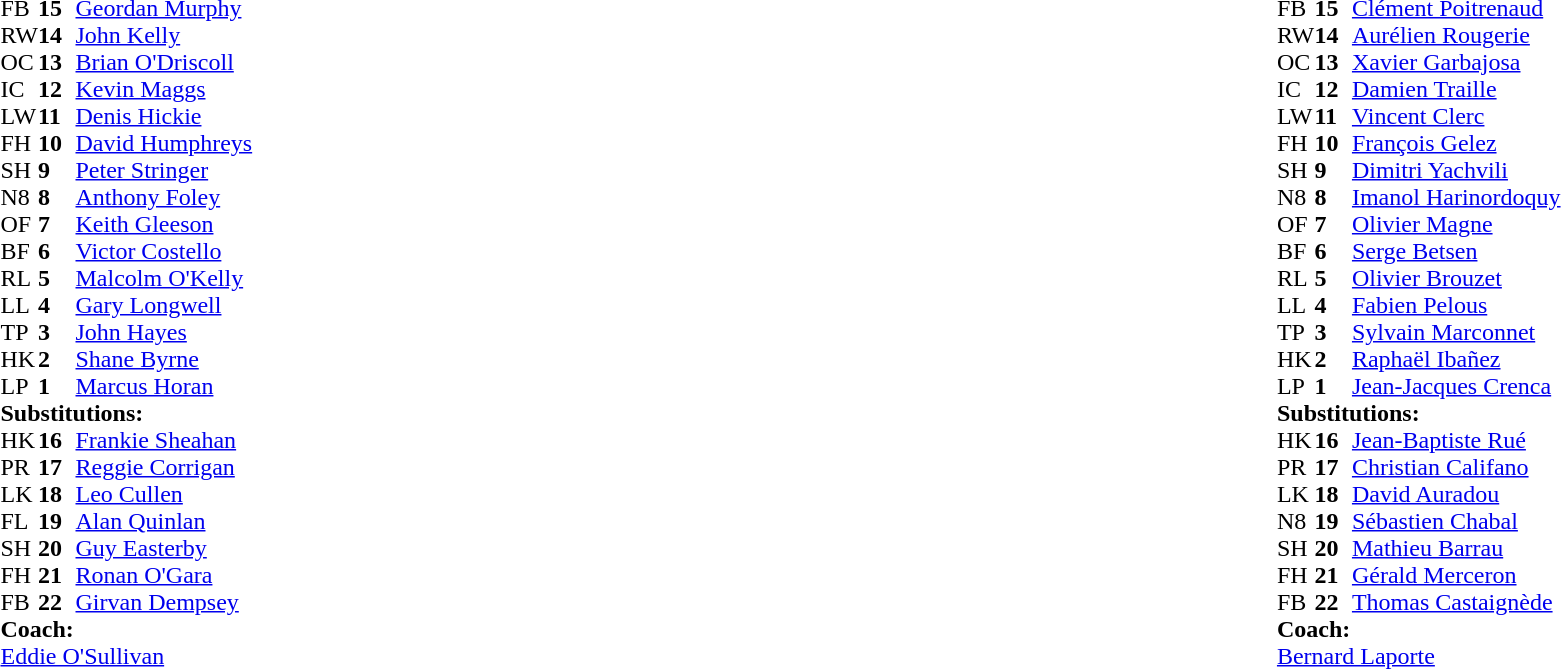<table width="100%">
<tr>
<td style="vertical-align:top" width="50%"><br><table cellspacing="0" cellpadding="0">
<tr>
<th width="25"></th>
<th width="25"></th>
</tr>
<tr>
<td>FB</td>
<td><strong>15</strong></td>
<td><a href='#'>Geordan Murphy</a></td>
</tr>
<tr>
<td>RW</td>
<td><strong>14</strong></td>
<td><a href='#'>John Kelly</a></td>
</tr>
<tr>
<td>OC</td>
<td><strong>13</strong></td>
<td><a href='#'>Brian O'Driscoll</a></td>
</tr>
<tr>
<td>IC</td>
<td><strong>12</strong></td>
<td><a href='#'>Kevin Maggs</a></td>
</tr>
<tr>
<td>LW</td>
<td><strong>11</strong></td>
<td><a href='#'>Denis Hickie</a></td>
</tr>
<tr>
<td>FH</td>
<td><strong>10</strong></td>
<td><a href='#'>David Humphreys</a></td>
</tr>
<tr>
<td>SH</td>
<td><strong>9</strong></td>
<td><a href='#'>Peter Stringer</a></td>
</tr>
<tr>
<td>N8</td>
<td><strong>8</strong></td>
<td><a href='#'>Anthony Foley</a></td>
</tr>
<tr>
<td>OF</td>
<td><strong>7</strong></td>
<td><a href='#'>Keith Gleeson</a></td>
</tr>
<tr>
<td>BF</td>
<td><strong>6</strong></td>
<td><a href='#'>Victor Costello</a></td>
<td></td>
<td></td>
</tr>
<tr>
<td>RL</td>
<td><strong>5</strong></td>
<td><a href='#'>Malcolm O'Kelly</a></td>
</tr>
<tr>
<td>LL</td>
<td><strong>4</strong></td>
<td><a href='#'>Gary Longwell</a></td>
<td></td>
<td></td>
</tr>
<tr>
<td>TP</td>
<td><strong>3</strong></td>
<td><a href='#'>John Hayes</a></td>
</tr>
<tr>
<td>HK</td>
<td><strong>2</strong></td>
<td><a href='#'>Shane Byrne</a></td>
</tr>
<tr>
<td>LP</td>
<td><strong>1</strong></td>
<td><a href='#'>Marcus Horan</a></td>
</tr>
<tr>
<td colspan="4"><strong>Substitutions:</strong></td>
</tr>
<tr>
<td>HK</td>
<td><strong>16</strong></td>
<td><a href='#'>Frankie Sheahan</a></td>
</tr>
<tr>
<td>PR</td>
<td><strong>17</strong></td>
<td><a href='#'>Reggie Corrigan</a></td>
</tr>
<tr>
<td>LK</td>
<td><strong>18</strong></td>
<td><a href='#'>Leo Cullen</a></td>
<td></td>
<td></td>
</tr>
<tr>
<td>FL</td>
<td><strong>19</strong></td>
<td><a href='#'>Alan Quinlan</a></td>
<td></td>
<td></td>
</tr>
<tr>
<td>SH</td>
<td><strong>20</strong></td>
<td><a href='#'>Guy Easterby</a></td>
</tr>
<tr>
<td>FH</td>
<td><strong>21</strong></td>
<td><a href='#'>Ronan O'Gara</a></td>
</tr>
<tr>
<td>FB</td>
<td><strong>22</strong></td>
<td><a href='#'>Girvan Dempsey</a></td>
</tr>
<tr>
<td colspan="4"><strong>Coach:</strong></td>
</tr>
<tr>
<td colspan="4"><a href='#'>Eddie O'Sullivan</a></td>
</tr>
</table>
</td>
<td style="vertical-align:top"></td>
<td style="vertical-align:top" width="50%"><br><table cellspacing="0" cellpadding="0" align="center">
<tr>
<th width="25"></th>
<th width="25"></th>
</tr>
<tr>
<td>FB</td>
<td><strong>15</strong></td>
<td><a href='#'>Clément Poitrenaud</a></td>
</tr>
<tr>
<td>RW</td>
<td><strong>14</strong></td>
<td><a href='#'>Aurélien Rougerie</a></td>
</tr>
<tr>
<td>OC</td>
<td><strong>13</strong></td>
<td><a href='#'>Xavier Garbajosa</a></td>
</tr>
<tr>
<td>IC</td>
<td><strong>12</strong></td>
<td><a href='#'>Damien Traille</a></td>
</tr>
<tr>
<td>LW</td>
<td><strong>11</strong></td>
<td><a href='#'>Vincent Clerc</a></td>
</tr>
<tr>
<td>FH</td>
<td><strong>10</strong></td>
<td><a href='#'>François Gelez</a></td>
</tr>
<tr>
<td>SH</td>
<td><strong>9</strong></td>
<td><a href='#'>Dimitri Yachvili</a></td>
</tr>
<tr>
<td>N8</td>
<td><strong>8</strong></td>
<td><a href='#'>Imanol Harinordoquy</a></td>
</tr>
<tr>
<td>OF</td>
<td><strong>7</strong></td>
<td><a href='#'>Olivier Magne</a></td>
</tr>
<tr>
<td>BF</td>
<td><strong>6</strong></td>
<td><a href='#'>Serge Betsen</a></td>
<td></td>
<td></td>
</tr>
<tr>
<td>RL</td>
<td><strong>5</strong></td>
<td><a href='#'>Olivier Brouzet</a></td>
</tr>
<tr>
<td>LL</td>
<td><strong>4</strong></td>
<td><a href='#'>Fabien Pelous</a></td>
</tr>
<tr>
<td>TP</td>
<td><strong>3</strong></td>
<td><a href='#'>Sylvain Marconnet</a></td>
<td></td>
<td></td>
</tr>
<tr>
<td>HK</td>
<td><strong>2</strong></td>
<td><a href='#'>Raphaël Ibañez</a></td>
</tr>
<tr>
<td>LP</td>
<td><strong>1</strong></td>
<td><a href='#'>Jean-Jacques Crenca</a></td>
</tr>
<tr>
<td colspan="4"><strong>Substitutions:</strong></td>
</tr>
<tr>
<td>HK</td>
<td><strong>16</strong></td>
<td><a href='#'>Jean-Baptiste Rué</a></td>
</tr>
<tr>
<td>PR</td>
<td><strong>17</strong></td>
<td><a href='#'>Christian Califano</a></td>
<td></td>
<td></td>
</tr>
<tr>
<td>LK</td>
<td><strong>18</strong></td>
<td><a href='#'>David Auradou</a></td>
</tr>
<tr>
<td>N8</td>
<td><strong>19</strong></td>
<td><a href='#'>Sébastien Chabal</a></td>
<td></td>
<td></td>
</tr>
<tr>
<td>SH</td>
<td><strong>20</strong></td>
<td><a href='#'>Mathieu Barrau</a></td>
</tr>
<tr>
<td>FH</td>
<td><strong>21</strong></td>
<td><a href='#'>Gérald Merceron</a></td>
</tr>
<tr>
<td>FB</td>
<td><strong>22</strong></td>
<td><a href='#'>Thomas Castaignède</a></td>
</tr>
<tr>
<td colspan="4"><strong>Coach:</strong></td>
</tr>
<tr>
<td colspan="4"><a href='#'>Bernard Laporte</a></td>
</tr>
</table>
</td>
</tr>
</table>
